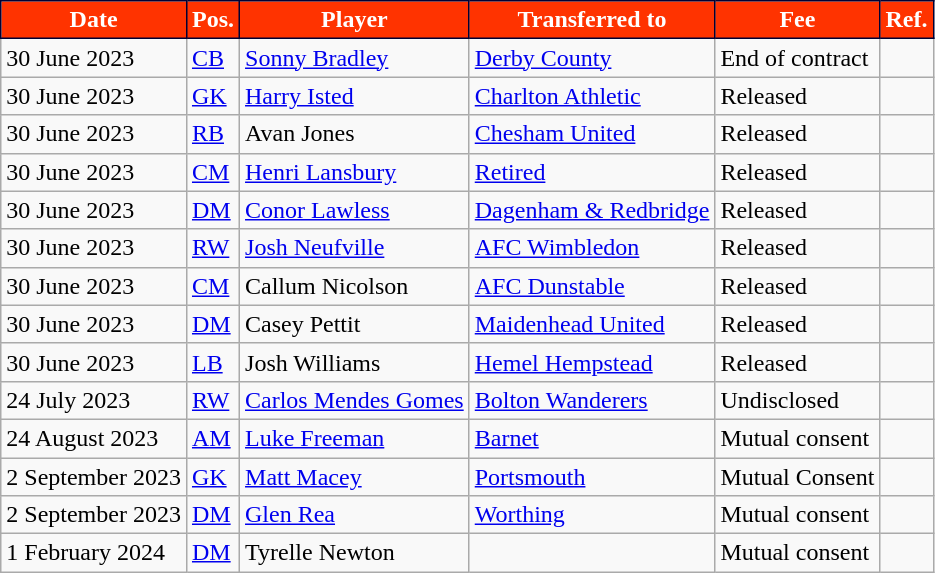<table class="wikitable plainrowheaders sortable">
<tr>
<th style="background:#FF3300; color:#ffffff; border:1px solid #000033;">Date</th>
<th style="background:#FF3300; color:#ffffff; border:1px solid #000033;">Pos.</th>
<th style="background:#FF3300; color:#ffffff; border:1px solid #000033;">Player</th>
<th style="background:#FF3300; color:#ffffff; border:1px solid #000033;">Transferred to</th>
<th style="background:#FF3300; color:#ffffff; border:1px solid #000033;">Fee</th>
<th style="background:#FF3300; color:#ffffff; border:1px solid #000033;">Ref.</th>
</tr>
<tr>
<td>30 June 2023</td>
<td><a href='#'>CB</a></td>
<td> <a href='#'>Sonny Bradley</a></td>
<td> <a href='#'>Derby County</a></td>
<td>End of contract</td>
<td></td>
</tr>
<tr>
<td>30 June 2023</td>
<td><a href='#'>GK</a></td>
<td> <a href='#'>Harry Isted</a></td>
<td> <a href='#'>Charlton Athletic</a></td>
<td>Released</td>
<td></td>
</tr>
<tr>
<td>30 June 2023</td>
<td><a href='#'>RB</a></td>
<td> Avan Jones</td>
<td> <a href='#'>Chesham United</a></td>
<td>Released</td>
<td></td>
</tr>
<tr>
<td>30 June 2023</td>
<td><a href='#'>CM</a></td>
<td> <a href='#'>Henri Lansbury</a></td>
<td><a href='#'>Retired</a></td>
<td>Released</td>
<td></td>
</tr>
<tr>
<td>30 June 2023</td>
<td><a href='#'>DM</a></td>
<td> <a href='#'>Conor Lawless</a></td>
<td> <a href='#'>Dagenham & Redbridge</a></td>
<td>Released</td>
<td></td>
</tr>
<tr>
<td>30 June 2023</td>
<td><a href='#'>RW</a></td>
<td> <a href='#'>Josh Neufville</a></td>
<td> <a href='#'>AFC Wimbledon</a></td>
<td>Released</td>
<td></td>
</tr>
<tr>
<td>30 June 2023</td>
<td><a href='#'>CM</a></td>
<td> Callum Nicolson</td>
<td> <a href='#'>AFC Dunstable</a></td>
<td>Released</td>
<td></td>
</tr>
<tr>
<td>30 June 2023</td>
<td><a href='#'>DM</a></td>
<td> Casey Pettit</td>
<td> <a href='#'>Maidenhead United</a></td>
<td>Released</td>
<td></td>
</tr>
<tr>
<td>30 June 2023</td>
<td><a href='#'>LB</a></td>
<td> Josh Williams</td>
<td> <a href='#'>Hemel Hempstead</a></td>
<td>Released</td>
<td></td>
</tr>
<tr>
<td>24 July 2023</td>
<td><a href='#'>RW</a></td>
<td> <a href='#'>Carlos Mendes Gomes</a></td>
<td> <a href='#'>Bolton Wanderers</a></td>
<td>Undisclosed</td>
<td></td>
</tr>
<tr>
<td>24 August 2023</td>
<td><a href='#'>AM</a></td>
<td> <a href='#'>Luke Freeman</a></td>
<td> <a href='#'>Barnet</a></td>
<td>Mutual consent</td>
<td></td>
</tr>
<tr>
<td>2 September 2023</td>
<td><a href='#'>GK</a></td>
<td> <a href='#'>Matt Macey</a></td>
<td> <a href='#'>Portsmouth</a></td>
<td>Mutual Consent</td>
<td></td>
</tr>
<tr>
<td>2 September 2023</td>
<td><a href='#'>DM</a></td>
<td> <a href='#'>Glen Rea</a></td>
<td> <a href='#'>Worthing</a></td>
<td>Mutual consent</td>
<td></td>
</tr>
<tr>
<td>1 February 2024</td>
<td><a href='#'>DM</a></td>
<td> Tyrelle Newton</td>
<td></td>
<td>Mutual consent</td>
<td></td>
</tr>
</table>
